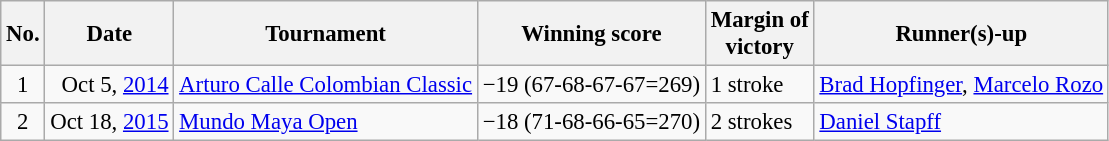<table class="wikitable" style="font-size:95%;">
<tr>
<th>No.</th>
<th>Date</th>
<th>Tournament</th>
<th>Winning score</th>
<th>Margin of<br>victory</th>
<th>Runner(s)-up</th>
</tr>
<tr>
<td align=center>1</td>
<td align=right>Oct 5, <a href='#'>2014</a></td>
<td><a href='#'>Arturo Calle Colombian Classic</a></td>
<td>−19 (67-68-67-67=269)</td>
<td>1 stroke</td>
<td> <a href='#'>Brad Hopfinger</a>,  <a href='#'>Marcelo Rozo</a></td>
</tr>
<tr>
<td align=center>2</td>
<td align=right>Oct 18, <a href='#'>2015</a></td>
<td><a href='#'>Mundo Maya Open</a></td>
<td>−18 (71-68-66-65=270)</td>
<td>2 strokes</td>
<td> <a href='#'>Daniel Stapff</a></td>
</tr>
</table>
